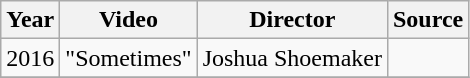<table class="wikitable">
<tr>
<th>Year</th>
<th>Video</th>
<th>Director</th>
<th>Source</th>
</tr>
<tr>
<td>2016</td>
<td>"Sometimes"</td>
<td>Joshua Shoemaker</td>
<td></td>
</tr>
<tr>
</tr>
</table>
